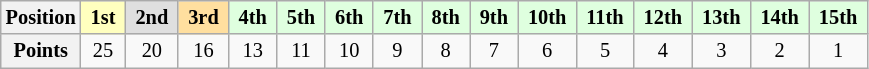<table class="wikitable" style="font-size:85%; text-align:center">
<tr>
<th>Position</th>
<td style="background:#ffffbf;"> <strong>1st</strong> </td>
<td style="background:#dfdfdf;"> <strong>2nd</strong> </td>
<td style="background:#ffdf9f;"> <strong>3rd</strong> </td>
<td style="background:#dfffdf;"> <strong>4th</strong> </td>
<td style="background:#dfffdf;"> <strong>5th</strong> </td>
<td style="background:#dfffdf;"> <strong>6th</strong> </td>
<td style="background:#dfffdf;"> <strong>7th</strong> </td>
<td style="background:#dfffdf;"> <strong>8th</strong> </td>
<td style="background:#dfffdf;"> <strong>9th</strong> </td>
<td style="background:#dfffdf;"> <strong>10th</strong> </td>
<td style="background:#dfffdf;"> <strong>11th</strong> </td>
<td style="background:#dfffdf;"> <strong>12th</strong> </td>
<td style="background:#dfffdf;"> <strong>13th</strong> </td>
<td style="background:#dfffdf;"> <strong>14th</strong> </td>
<td style="background:#dfffdf;"> <strong>15th</strong> </td>
</tr>
<tr>
<th>Points</th>
<td>25</td>
<td>20</td>
<td>16</td>
<td>13</td>
<td>11</td>
<td>10</td>
<td>9</td>
<td>8</td>
<td>7</td>
<td>6</td>
<td>5</td>
<td>4</td>
<td>3</td>
<td>2</td>
<td>1</td>
</tr>
</table>
